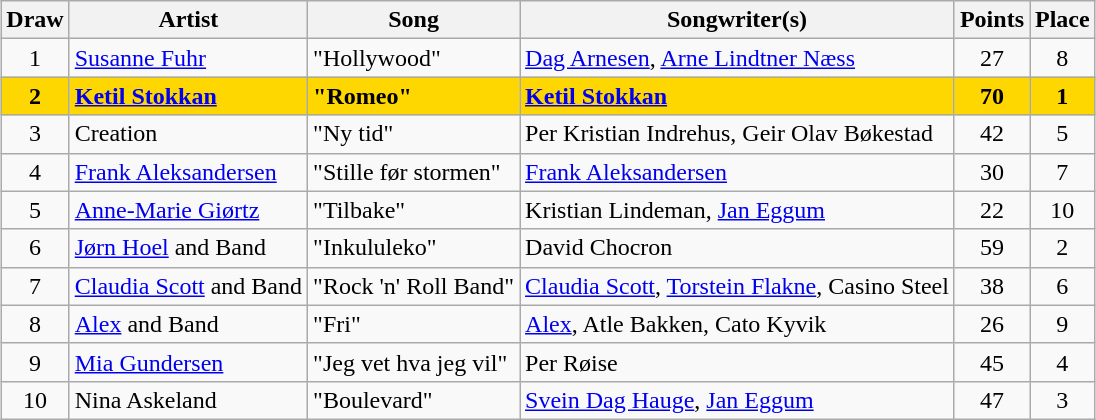<table class="sortable wikitable" style="margin: 1em auto 1em auto; text-align:center">
<tr>
<th>Draw</th>
<th>Artist</th>
<th>Song</th>
<th>Songwriter(s)</th>
<th>Points</th>
<th>Place</th>
</tr>
<tr>
<td>1</td>
<td align="left"><a href='#'>Susanne Fuhr</a></td>
<td align="left">"Hollywood"</td>
<td align="left"><a href='#'>Dag Arnesen</a>, <a href='#'>Arne Lindtner Næss</a></td>
<td>27</td>
<td>8</td>
</tr>
<tr style="font-weight:bold; background:gold;">
<td>2</td>
<td align="left"><a href='#'>Ketil Stokkan</a></td>
<td align="left">"Romeo"</td>
<td align="left"><a href='#'>Ketil Stokkan</a></td>
<td>70</td>
<td>1</td>
</tr>
<tr>
<td>3</td>
<td align="left">Creation</td>
<td align="left">"Ny tid"</td>
<td align="left">Per Kristian Indrehus, Geir Olav Bøkestad</td>
<td>42</td>
<td>5</td>
</tr>
<tr>
<td>4</td>
<td align="left"><a href='#'>Frank Aleksandersen</a></td>
<td align="left">"Stille før stormen"</td>
<td align="left"><a href='#'>Frank Aleksandersen</a></td>
<td>30</td>
<td>7</td>
</tr>
<tr>
<td>5</td>
<td align="left"><a href='#'>Anne-Marie Giørtz</a></td>
<td align="left">"Tilbake"</td>
<td align="left">Kristian Lindeman, <a href='#'>Jan Eggum</a></td>
<td>22</td>
<td>10</td>
</tr>
<tr>
<td>6</td>
<td align="left"><a href='#'>Jørn Hoel</a> and Band</td>
<td align="left">"Inkululeko"</td>
<td align="left">David Chocron</td>
<td>59</td>
<td>2</td>
</tr>
<tr>
<td>7</td>
<td align="left"><a href='#'>Claudia Scott</a> and Band</td>
<td align="left">"Rock 'n' Roll Band"</td>
<td align="left"><a href='#'>Claudia Scott</a>, <a href='#'>Torstein Flakne</a>, Casino Steel</td>
<td>38</td>
<td>6</td>
</tr>
<tr>
<td>8</td>
<td align="left"><a href='#'>Alex</a> and Band</td>
<td align="left">"Fri"</td>
<td align="left"><a href='#'>Alex</a>, Atle Bakken, Cato Kyvik</td>
<td>26</td>
<td>9</td>
</tr>
<tr>
<td>9</td>
<td align="left"><a href='#'>Mia Gundersen</a></td>
<td align="left">"Jeg vet hva jeg vil"</td>
<td align="left">Per Røise</td>
<td>45</td>
<td>4</td>
</tr>
<tr>
<td>10</td>
<td align="left">Nina Askeland</td>
<td align="left">"Boulevard"</td>
<td align="left"><a href='#'>Svein Dag Hauge</a>, <a href='#'>Jan Eggum</a></td>
<td>47</td>
<td>3</td>
</tr>
</table>
